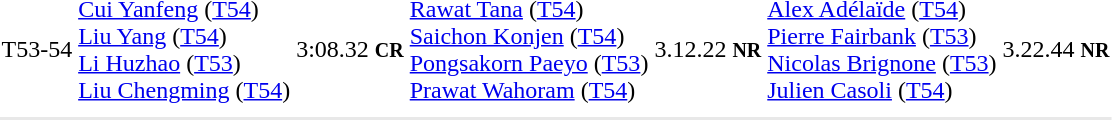<table>
<tr>
<td>T53-54</td>
<td><a href='#'>Cui Yanfeng</a> (<a href='#'>T54</a>)<br><a href='#'>Liu Yang</a> (<a href='#'>T54</a>)<br><a href='#'>Li Huzhao</a> (<a href='#'>T53</a>)<br><a href='#'>Liu Chengming</a> (<a href='#'>T54</a>)<br></td>
<td>3:08.32 <small><strong>CR</strong></small></td>
<td><a href='#'>Rawat Tana</a> (<a href='#'>T54</a>)<br><a href='#'>Saichon Konjen</a> (<a href='#'>T54</a>)<br><a href='#'>Pongsakorn Paeyo</a> (<a href='#'>T53</a>)<br><a href='#'>Prawat Wahoram</a> (<a href='#'>T54</a>)<br></td>
<td>3.12.22 <small><strong>NR</strong></small></td>
<td><a href='#'>Alex Adélaïde</a> (<a href='#'>T54</a>)<br><a href='#'>Pierre Fairbank</a> (<a href='#'>T53</a>)<br><a href='#'>Nicolas Brignone</a> (<a href='#'>T53</a>)<br><a href='#'>Julien Casoli</a> (<a href='#'>T54</a>)<br></td>
<td>3.22.44 <small><strong>NR</strong></small></td>
</tr>
<tr>
<td colspan=7></td>
</tr>
<tr>
</tr>
<tr bgcolor= e8e8e8>
<td colspan=7></td>
</tr>
</table>
